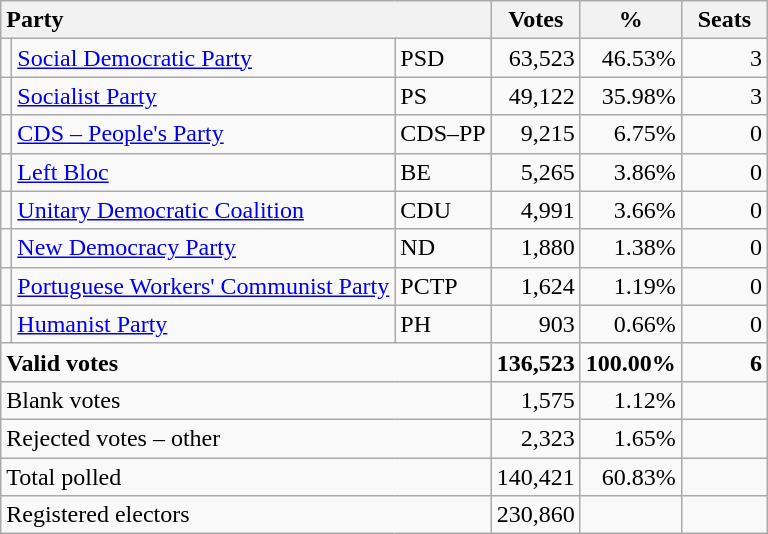<table class="wikitable" border="1" style="text-align:right;">
<tr>
<th style="text-align:left;" colspan=3>Party</th>
<th align=center width="50">Votes</th>
<th align=center width="50">%</th>
<th align=center width="50">Seats</th>
</tr>
<tr>
<td></td>
<td align=left><a href='#'>Social Democratic Party</a></td>
<td align=left>PSD</td>
<td>63,523</td>
<td>46.53%</td>
<td>3</td>
</tr>
<tr>
<td></td>
<td align=left><a href='#'>Socialist Party</a></td>
<td align=left>PS</td>
<td>49,122</td>
<td>35.98%</td>
<td>3</td>
</tr>
<tr>
<td></td>
<td align=left><a href='#'>CDS – People's Party</a></td>
<td align=left style="white-space: nowrap;">CDS–PP</td>
<td>9,215</td>
<td>6.75%</td>
<td>0</td>
</tr>
<tr>
<td></td>
<td align=left><a href='#'>Left Bloc</a></td>
<td align=left>BE</td>
<td>5,265</td>
<td>3.86%</td>
<td>0</td>
</tr>
<tr>
<td></td>
<td align=left style="white-space: nowrap;"><a href='#'>Unitary Democratic Coalition</a></td>
<td align=left>CDU</td>
<td>4,991</td>
<td>3.66%</td>
<td>0</td>
</tr>
<tr>
<td></td>
<td align=left><a href='#'>New Democracy Party</a></td>
<td align=left>ND</td>
<td>1,880</td>
<td>1.38%</td>
<td>0</td>
</tr>
<tr>
<td></td>
<td align=left><a href='#'>Portuguese Workers' Communist Party</a></td>
<td align=left>PCTP</td>
<td>1,624</td>
<td>1.19%</td>
<td>0</td>
</tr>
<tr>
<td></td>
<td align=left><a href='#'>Humanist Party</a></td>
<td align=left>PH</td>
<td>903</td>
<td>0.66%</td>
<td>0</td>
</tr>
<tr style="font-weight:bold">
<td align=left colspan=3>Valid votes</td>
<td>136,523</td>
<td>100.00%</td>
<td>6</td>
</tr>
<tr>
<td align=left colspan=3>Blank votes</td>
<td>1,575</td>
<td>1.12%</td>
<td></td>
</tr>
<tr>
<td align=left colspan=3>Rejected votes – other</td>
<td>2,323</td>
<td>1.65%</td>
<td></td>
</tr>
<tr>
<td align=left colspan=3>Total polled</td>
<td>140,421</td>
<td>60.83%</td>
<td></td>
</tr>
<tr>
<td align=left colspan=3>Registered electors</td>
<td>230,860</td>
<td></td>
<td></td>
</tr>
</table>
